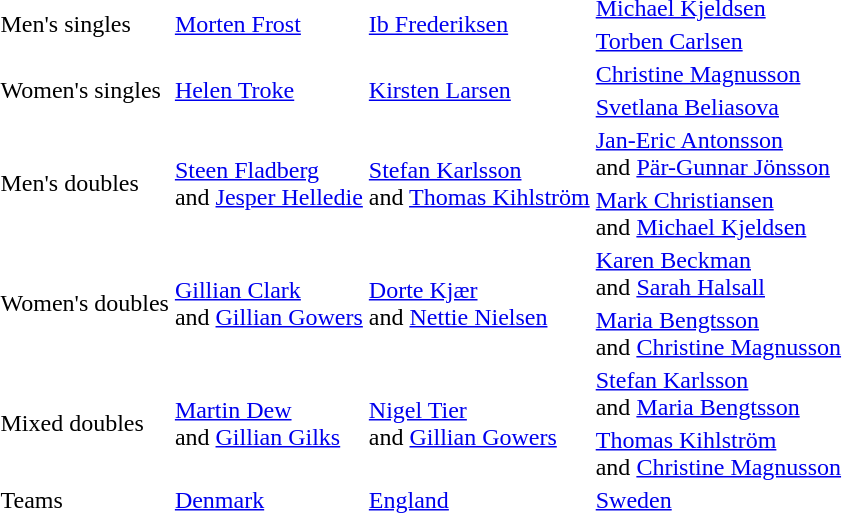<table>
<tr>
<td rowspan=2>Men's singles</td>
<td rowspan=2> <a href='#'>Morten Frost</a></td>
<td rowspan=2> <a href='#'>Ib Frederiksen</a></td>
<td> <a href='#'>Michael Kjeldsen</a></td>
</tr>
<tr>
<td> <a href='#'>Torben Carlsen</a></td>
</tr>
<tr>
<td rowspan=2>Women's singles</td>
<td rowspan=2> <a href='#'>Helen Troke</a></td>
<td rowspan=2> <a href='#'>Kirsten Larsen</a></td>
<td> <a href='#'>Christine Magnusson</a></td>
</tr>
<tr>
<td> <a href='#'>Svetlana Beliasova</a></td>
</tr>
<tr>
<td rowspan=2>Men's doubles</td>
<td rowspan=2> <a href='#'>Steen Fladberg</a><br>and <a href='#'>Jesper Helledie</a></td>
<td rowspan=2> <a href='#'>Stefan Karlsson</a><br>and <a href='#'>Thomas Kihlström</a></td>
<td> <a href='#'>Jan-Eric Antonsson</a><br>and <a href='#'>Pär-Gunnar Jönsson</a></td>
</tr>
<tr>
<td> <a href='#'>Mark Christiansen</a><br>and <a href='#'>Michael Kjeldsen</a></td>
</tr>
<tr>
<td rowspan=2>Women's doubles</td>
<td rowspan=2> <a href='#'>Gillian Clark</a><br>and <a href='#'>Gillian Gowers</a></td>
<td rowspan=2> <a href='#'>Dorte Kjær</a><br>and <a href='#'>Nettie Nielsen</a></td>
<td> <a href='#'>Karen Beckman</a><br>and <a href='#'>Sarah Halsall</a></td>
</tr>
<tr>
<td> <a href='#'>Maria Bengtsson</a><br>and <a href='#'>Christine Magnusson</a></td>
</tr>
<tr>
<td rowspan=2>Mixed doubles</td>
<td rowspan=2> <a href='#'>Martin Dew</a><br>and <a href='#'>Gillian Gilks</a></td>
<td rowspan=2> <a href='#'>Nigel Tier</a><br>and <a href='#'>Gillian Gowers</a></td>
<td> <a href='#'>Stefan Karlsson</a><br>and <a href='#'>Maria Bengtsson</a></td>
</tr>
<tr>
<td> <a href='#'>Thomas Kihlström</a><br>and <a href='#'>Christine Magnusson</a></td>
</tr>
<tr>
<td>Teams</td>
<td> <a href='#'>Denmark</a></td>
<td> <a href='#'>England</a></td>
<td> <a href='#'>Sweden</a></td>
</tr>
</table>
